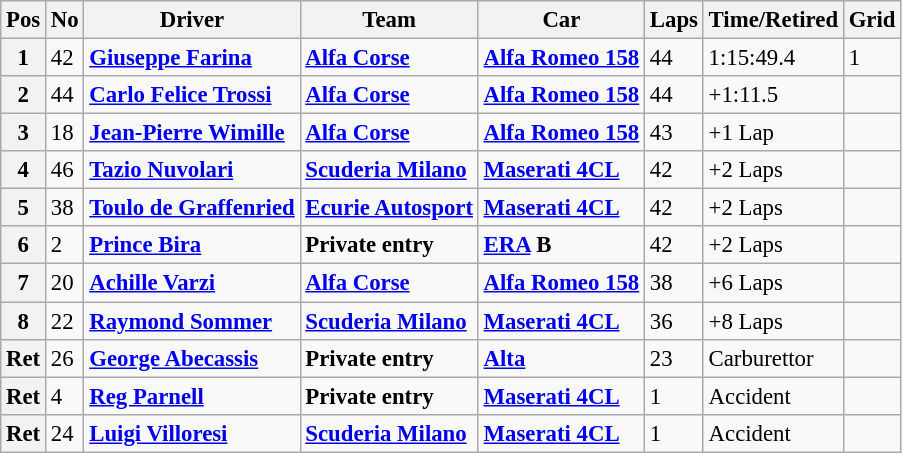<table class="wikitable" style="font-size: 95%;">
<tr>
<th>Pos</th>
<th>No</th>
<th>Driver</th>
<th>Team</th>
<th>Car</th>
<th>Laps</th>
<th>Time/Retired</th>
<th>Grid</th>
</tr>
<tr>
<th>1</th>
<td>42</td>
<td> <strong><a href='#'>Giuseppe Farina</a></strong></td>
<td><strong><a href='#'>Alfa Corse</a></strong></td>
<td><strong><a href='#'>Alfa Romeo 158</a></strong></td>
<td>44</td>
<td>1:15:49.4</td>
<td>1</td>
</tr>
<tr>
<th>2</th>
<td>44</td>
<td> <strong><a href='#'>Carlo Felice Trossi</a></strong></td>
<td><strong><a href='#'>Alfa Corse</a></strong></td>
<td><strong><a href='#'>Alfa Romeo 158</a></strong></td>
<td>44</td>
<td>+1:11.5</td>
<td></td>
</tr>
<tr>
<th>3</th>
<td>18</td>
<td> <strong><a href='#'>Jean-Pierre Wimille</a></strong></td>
<td><strong><a href='#'>Alfa Corse</a></strong></td>
<td><strong><a href='#'>Alfa Romeo 158</a></strong></td>
<td>43</td>
<td>+1 Lap</td>
<td></td>
</tr>
<tr>
<th>4</th>
<td>46</td>
<td> <strong><a href='#'>Tazio Nuvolari</a></strong></td>
<td><strong><a href='#'>Scuderia Milano</a></strong></td>
<td><strong><a href='#'>Maserati 4CL</a></strong></td>
<td>42</td>
<td>+2 Laps</td>
<td></td>
</tr>
<tr>
<th>5</th>
<td>38</td>
<td> <strong><a href='#'>Toulo de Graffenried</a></strong></td>
<td><strong><a href='#'>Ecurie Autosport</a></strong></td>
<td><strong><a href='#'>Maserati 4CL</a></strong></td>
<td>42</td>
<td>+2 Laps</td>
<td></td>
</tr>
<tr>
<th>6</th>
<td>2</td>
<td> <strong><a href='#'>Prince Bira</a></strong></td>
<td><strong>Private entry</strong></td>
<td><strong><a href='#'>ERA</a> B</strong></td>
<td>42</td>
<td>+2 Laps</td>
<td></td>
</tr>
<tr>
<th>7</th>
<td>20</td>
<td> <strong><a href='#'>Achille Varzi</a></strong></td>
<td><strong><a href='#'>Alfa Corse</a></strong></td>
<td><strong><a href='#'>Alfa Romeo 158</a></strong></td>
<td>38</td>
<td>+6 Laps</td>
<td></td>
</tr>
<tr>
<th>8</th>
<td>22</td>
<td> <strong><a href='#'>Raymond Sommer</a></strong></td>
<td><strong><a href='#'>Scuderia Milano</a></strong></td>
<td><strong><a href='#'>Maserati 4CL</a></strong></td>
<td>36</td>
<td>+8 Laps</td>
<td></td>
</tr>
<tr>
<th>Ret</th>
<td>26</td>
<td> <strong><a href='#'>George Abecassis</a></strong></td>
<td><strong>Private entry</strong></td>
<td><strong><a href='#'>Alta</a></strong></td>
<td>23</td>
<td>Carburettor</td>
<td></td>
</tr>
<tr>
<th>Ret</th>
<td>4</td>
<td> <strong><a href='#'>Reg Parnell</a></strong></td>
<td><strong>Private entry</strong></td>
<td><strong><a href='#'>Maserati 4CL</a></strong></td>
<td>1</td>
<td>Accident</td>
<td></td>
</tr>
<tr>
<th>Ret</th>
<td>24</td>
<td> <strong><a href='#'>Luigi Villoresi</a></strong></td>
<td><strong><a href='#'>Scuderia Milano</a></strong></td>
<td><strong><a href='#'>Maserati 4CL</a></strong></td>
<td>1</td>
<td>Accident</td>
<td></td>
</tr>
</table>
